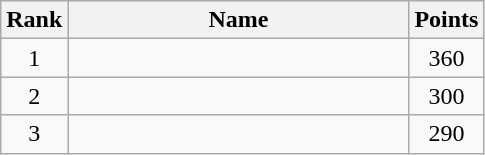<table class="wikitable" border="1" style="text-align:center">
<tr>
<th width=30>Rank</th>
<th width=220>Name</th>
<th width=25>Points</th>
</tr>
<tr>
<td>1</td>
<td align="left"></td>
<td>360</td>
</tr>
<tr>
<td>2</td>
<td align="left"></td>
<td>300</td>
</tr>
<tr>
<td>3</td>
<td align="left"></td>
<td>290</td>
</tr>
</table>
